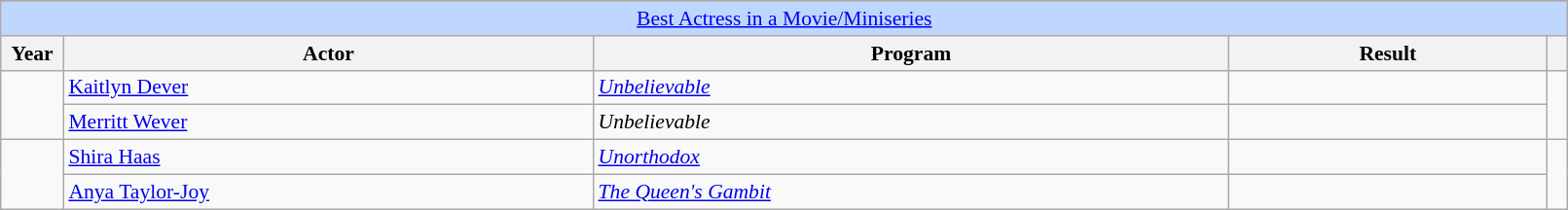<table class="wikitable plainrowheaders" style="font-size: 90%" width=85%>
<tr>
</tr>
<tr ---- bgcolor="#bfd7ff">
<td colspan=6 align=center><a href='#'>Best Actress in a Movie/Miniseries</a></td>
</tr>
<tr ---- bgcolor="#ebf5ff">
<th scope="col" style="width:2%;">Year</th>
<th scope="col" style="width:25%;">Actor</th>
<th scope="col" style="width:30%;">Program</th>
<th scope="col" style="width:15%;">Result</th>
<th scope="col" class="unsortable" style="width:1%;"></th>
</tr>
<tr>
<td rowspan="2"></td>
<td><a href='#'>Kaitlyn Dever</a></td>
<td><em><a href='#'>Unbelievable</a></em></td>
<td></td>
<td rowspan="2"></td>
</tr>
<tr>
<td><a href='#'>Merritt Wever</a></td>
<td><em>Unbelievable</em></td>
<td></td>
</tr>
<tr>
<td rowspan="2"></td>
<td><a href='#'>Shira Haas</a></td>
<td><em><a href='#'>Unorthodox</a></em></td>
<td></td>
<td rowspan="2"></td>
</tr>
<tr>
<td><a href='#'>Anya Taylor-Joy</a></td>
<td><em><a href='#'>The Queen's Gambit</a></em></td>
<td></td>
</tr>
</table>
